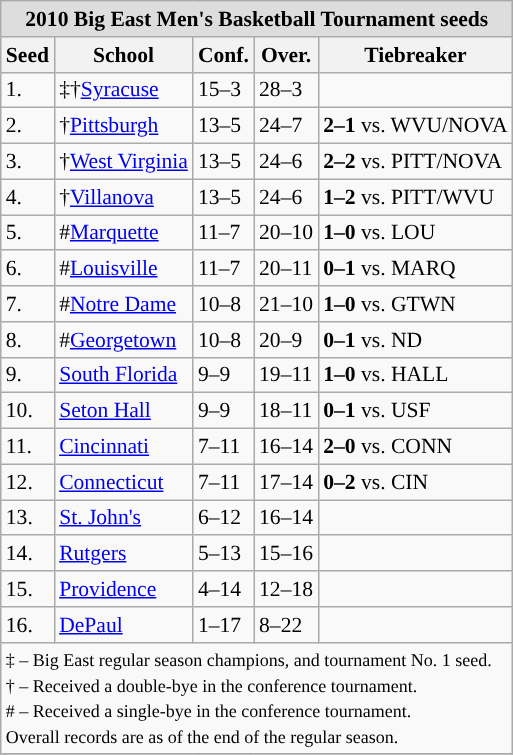<table class="wikitable" style="white-space:nowrap; font-size:90%;">
<tr>
<td colspan="7" style="text-align:center; background:#DDDDDD; font:#000000"><strong>2010 Big East Men's Basketball Tournament seeds</strong></td>
</tr>
<tr bgcolor="#efefef">
<th>Seed</th>
<th>School</th>
<th>Conf.</th>
<th>Over.</th>
<th>Tiebreaker</th>
</tr>
<tr>
<td>1.</td>
<td>‡†<a href='#'>Syracuse</a></td>
<td>15–3</td>
<td>28–3</td>
<td></td>
</tr>
<tr>
<td>2.</td>
<td>†<a href='#'>Pittsburgh</a></td>
<td>13–5</td>
<td>24–7</td>
<td><strong>2–1</strong> vs. WVU/NOVA</td>
</tr>
<tr>
<td>3.</td>
<td>†<a href='#'>West Virginia</a></td>
<td>13–5</td>
<td>24–6</td>
<td><strong>2–2</strong> vs. PITT/NOVA</td>
</tr>
<tr>
<td>4.</td>
<td>†<a href='#'>Villanova</a></td>
<td>13–5</td>
<td>24–6</td>
<td><strong>1–2</strong> vs. PITT/WVU</td>
</tr>
<tr>
<td>5.</td>
<td>#<a href='#'>Marquette</a></td>
<td>11–7</td>
<td>20–10</td>
<td><strong>1–0</strong> vs. LOU</td>
</tr>
<tr>
<td>6.</td>
<td>#<a href='#'>Louisville</a></td>
<td>11–7</td>
<td>20–11</td>
<td><strong>0–1</strong> vs. MARQ</td>
</tr>
<tr>
<td>7.</td>
<td>#<a href='#'>Notre Dame</a></td>
<td>10–8</td>
<td>21–10</td>
<td><strong>1–0</strong> vs. GTWN</td>
</tr>
<tr>
<td>8.</td>
<td>#<a href='#'>Georgetown</a></td>
<td>10–8</td>
<td>20–9</td>
<td><strong>0–1</strong> vs. ND</td>
</tr>
<tr>
<td>9.</td>
<td><a href='#'>South Florida</a></td>
<td>9–9</td>
<td>19–11</td>
<td><strong>1–0</strong> vs. HALL</td>
</tr>
<tr>
<td>10.</td>
<td><a href='#'>Seton Hall</a></td>
<td>9–9</td>
<td>18–11</td>
<td><strong>0–1</strong> vs. USF</td>
</tr>
<tr>
<td>11.</td>
<td><a href='#'>Cincinnati</a></td>
<td>7–11</td>
<td>16–14</td>
<td><strong>2–0</strong> vs. CONN</td>
</tr>
<tr>
<td>12.</td>
<td><a href='#'>Connecticut</a></td>
<td>7–11</td>
<td>17–14</td>
<td><strong>0–2</strong> vs. CIN</td>
</tr>
<tr>
<td>13.</td>
<td><a href='#'>St. John's</a></td>
<td>6–12</td>
<td>16–14</td>
<td></td>
</tr>
<tr>
<td>14.</td>
<td><a href='#'>Rutgers</a></td>
<td>5–13</td>
<td>15–16</td>
<td></td>
</tr>
<tr>
<td>15.</td>
<td><a href='#'>Providence</a></td>
<td>4–14</td>
<td>12–18</td>
<td></td>
</tr>
<tr>
<td>16.</td>
<td><a href='#'>DePaul</a></td>
<td>1–17</td>
<td>8–22</td>
<td></td>
</tr>
<tr>
<td colspan="6" style="text-align:left;"><small>‡ – Big East regular season champions, and tournament No. 1 seed. <br>† – Received a double-bye in the conference tournament.<br># – Received a single-bye in the conference tournament. <br>Overall records are as of the end of the regular season.</small></td>
</tr>
<tr>
</tr>
</table>
